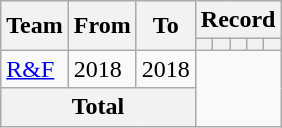<table class=wikitable style="text-align:center">
<tr>
<th rowspan=2>Team</th>
<th rowspan=2>From</th>
<th rowspan=2>To</th>
<th colspan=5>Record</th>
</tr>
<tr>
<th></th>
<th></th>
<th></th>
<th></th>
<th></th>
</tr>
<tr>
<td align=left><a href='#'>R&F</a></td>
<td align=left>2018</td>
<td align=left>2018<br></td>
</tr>
<tr>
<th colspan=3>Total<br></th>
</tr>
</table>
